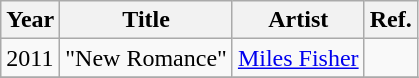<table class="wikitable">
<tr>
<th>Year</th>
<th>Title</th>
<th>Artist</th>
<th>Ref.</th>
</tr>
<tr>
<td>2011</td>
<td>"New Romance"</td>
<td><a href='#'>Miles Fisher</a></td>
<td></td>
</tr>
<tr>
</tr>
</table>
